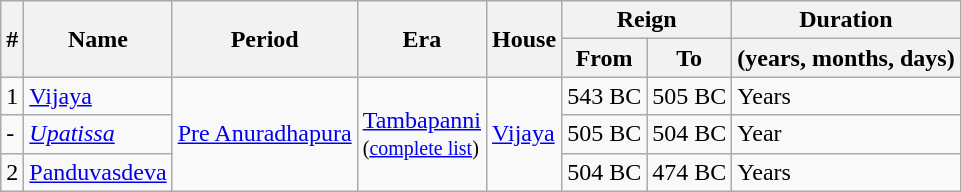<table class="wikitable sortable">
<tr style="background:#efefef;">
<th rowspan=2>#</th>
<th rowspan=2>Name</th>
<th rowspan=2>Period</th>
<th rowspan=2>Era</th>
<th rowspan=2>House</th>
<th colspan=2>Reign</th>
<th colspan=1>Duration</th>
</tr>
<tr>
<th>From</th>
<th>To</th>
<th>(years, months, days)</th>
</tr>
<tr>
<td>1</td>
<td><a href='#'>Vijaya</a></td>
<td rowspan=6><a href='#'>Pre Anuradhapura</a></td>
<td rowspan=6><a href='#'>Tambapanni</a><br><small>(<a href='#'>complete list</a>)</small></td>
<td rowspan=6><a href='#'>Vijaya</a></td>
<td>543 BC</td>
<td>505 BC</td>
<td> Years</td>
</tr>
<tr>
<td>-</td>
<td><em><a href='#'>Upatissa</a></em></td>
<td>505 BC</td>
<td>504 BC</td>
<td> Year</td>
</tr>
<tr>
<td>2</td>
<td><a href='#'>Panduvasdeva</a></td>
<td>504 BC</td>
<td>474 BC</td>
<td> Years</td>
</tr>
</table>
